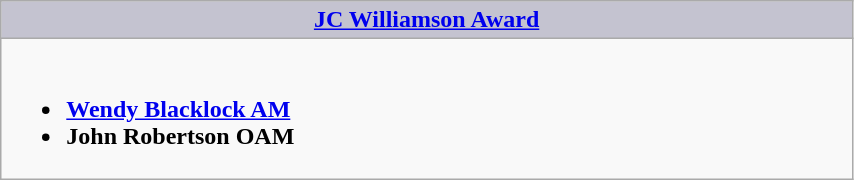<table class=wikitable width="45%" border="1" cellpadding="5" cellspacing="0" align="centre">
<tr>
<th style="background:#C4C3D0;width:50%"><a href='#'>JC Williamson Award</a></th>
</tr>
<tr>
<td valign="top"><br><ul><li><strong><a href='#'>Wendy Blacklock AM</a></strong></li><li><strong>John Robertson OAM</strong></li></ul></td>
</tr>
</table>
